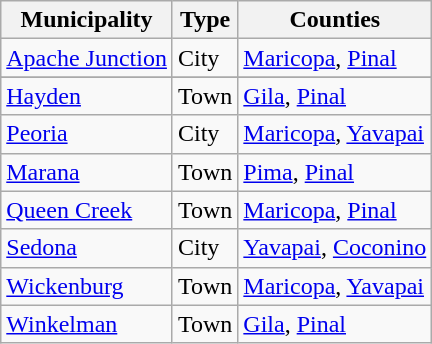<table class="wikitable sortable">
<tr>
<th>Municipality</th>
<th>Type</th>
<th>Counties</th>
</tr>
<tr>
<td><a href='#'>Apache Junction</a></td>
<td>City</td>
<td><a href='#'>Maricopa</a>, <a href='#'>Pinal</a></td>
</tr>
<tr>
</tr>
<tr>
<td><a href='#'>Hayden</a></td>
<td>Town</td>
<td><a href='#'>Gila</a>, <a href='#'>Pinal</a></td>
</tr>
<tr>
<td><a href='#'>Peoria</a></td>
<td>City</td>
<td><a href='#'>Maricopa</a>, <a href='#'>Yavapai</a></td>
</tr>
<tr>
<td><a href='#'>Marana</a></td>
<td>Town</td>
<td><a href='#'>Pima</a>, <a href='#'>Pinal</a></td>
</tr>
<tr>
<td><a href='#'>Queen Creek</a></td>
<td>Town</td>
<td><a href='#'>Maricopa</a>, <a href='#'>Pinal</a></td>
</tr>
<tr>
<td><a href='#'>Sedona</a></td>
<td>City</td>
<td><a href='#'>Yavapai</a>, <a href='#'>Coconino</a></td>
</tr>
<tr>
<td><a href='#'>Wickenburg</a></td>
<td>Town</td>
<td><a href='#'>Maricopa</a>, <a href='#'>Yavapai</a></td>
</tr>
<tr>
<td><a href='#'>Winkelman</a></td>
<td>Town</td>
<td><a href='#'>Gila</a>, <a href='#'>Pinal</a></td>
</tr>
</table>
